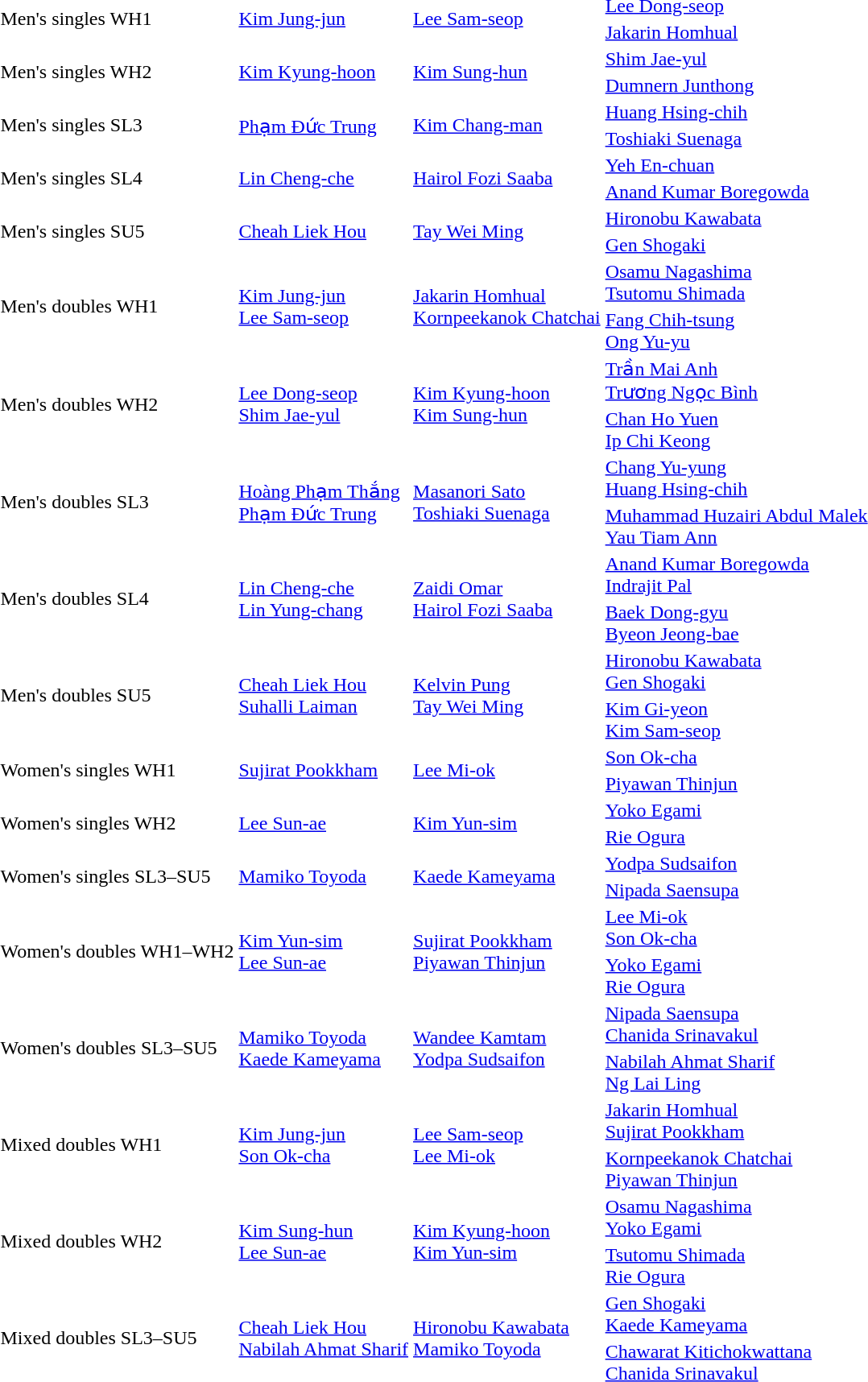<table>
<tr>
<td rowspan="2">Men's singles WH1</td>
<td rowspan="2"> <a href='#'>Kim Jung-jun</a></td>
<td rowspan="2"> <a href='#'>Lee Sam-seop</a></td>
<td> <a href='#'>Lee Dong-seop</a></td>
</tr>
<tr>
<td> <a href='#'>Jakarin Homhual</a></td>
</tr>
<tr>
<td rowspan="2">Men's singles WH2</td>
<td rowspan="2"> <a href='#'>Kim Kyung-hoon</a></td>
<td rowspan="2"> <a href='#'>Kim Sung-hun</a></td>
<td> <a href='#'>Shim Jae-yul</a></td>
</tr>
<tr>
<td> <a href='#'>Dumnern Junthong</a></td>
</tr>
<tr>
<td rowspan="2">Men's singles SL3</td>
<td rowspan="2"> <a href='#'>Phạm Đức Trung</a></td>
<td rowspan="2"> <a href='#'>Kim Chang-man</a></td>
<td> <a href='#'>Huang Hsing-chih</a></td>
</tr>
<tr>
<td> <a href='#'>Toshiaki Suenaga</a></td>
</tr>
<tr>
<td rowspan="2">Men's singles SL4</td>
<td rowspan="2"> <a href='#'>Lin Cheng-che</a></td>
<td rowspan="2"> <a href='#'>Hairol Fozi Saaba</a></td>
<td> <a href='#'>Yeh En-chuan</a></td>
</tr>
<tr>
<td> <a href='#'>Anand Kumar Boregowda</a></td>
</tr>
<tr>
<td rowspan="2">Men's singles SU5</td>
<td rowspan="2"> <a href='#'>Cheah Liek Hou</a></td>
<td rowspan="2"> <a href='#'>Tay Wei Ming</a></td>
<td> <a href='#'>Hironobu Kawabata</a></td>
</tr>
<tr>
<td> <a href='#'>Gen Shogaki</a></td>
</tr>
<tr>
<td rowspan="2">Men's doubles WH1</td>
<td rowspan="2"> <a href='#'>Kim Jung-jun</a> <br> <a href='#'>Lee Sam-seop</a></td>
<td rowspan="2"> <a href='#'>Jakarin Homhual</a> <br> <a href='#'>Kornpeekanok Chatchai</a></td>
<td> <a href='#'>Osamu Nagashima</a><br> <a href='#'>Tsutomu Shimada</a></td>
</tr>
<tr>
<td> <a href='#'>Fang Chih-tsung</a> <br> <a href='#'>Ong Yu-yu</a></td>
</tr>
<tr>
<td rowspan="2">Men's doubles WH2</td>
<td rowspan="2"> <a href='#'>Lee Dong-seop</a> <br> <a href='#'>Shim Jae-yul</a></td>
<td rowspan="2"> <a href='#'>Kim Kyung-hoon</a> <br> <a href='#'>Kim Sung-hun</a></td>
<td> <a href='#'>Trần Mai Anh</a> <br> <a href='#'>Trương Ngọc Bình</a></td>
</tr>
<tr>
<td> <a href='#'>Chan Ho Yuen</a> <br> <a href='#'>Ip Chi Keong</a></td>
</tr>
<tr>
<td rowspan="2">Men's doubles SL3</td>
<td rowspan="2"> <a href='#'>Hoàng Phạm Thắng</a><br> <a href='#'>Phạm Đức Trung</a></td>
<td rowspan="2"> <a href='#'>Masanori Sato</a><br> <a href='#'>Toshiaki Suenaga</a></td>
<td> <a href='#'>Chang Yu-yung</a><br> <a href='#'>Huang Hsing-chih</a></td>
</tr>
<tr>
<td> <a href='#'>Muhammad Huzairi Abdul Malek</a><br> <a href='#'>Yau Tiam Ann</a></td>
</tr>
<tr>
<td rowspan="2">Men's doubles SL4</td>
<td rowspan="2"> <a href='#'>Lin Cheng-che</a> <br> <a href='#'>Lin Yung-chang</a></td>
<td rowspan="2"> <a href='#'>Zaidi Omar</a> <br> <a href='#'>Hairol Fozi Saaba</a></td>
<td> <a href='#'>Anand Kumar Boregowda</a> <br> <a href='#'>Indrajit Pal</a></td>
</tr>
<tr>
<td> <a href='#'>Baek Dong-gyu</a> <br> <a href='#'>Byeon Jeong-bae</a></td>
</tr>
<tr>
<td rowspan="2">Men's doubles SU5</td>
<td rowspan="2"> <a href='#'>Cheah Liek Hou</a><br> <a href='#'>Suhalli Laiman</a></td>
<td rowspan="2"> <a href='#'>Kelvin Pung</a><br> <a href='#'>Tay Wei Ming</a></td>
<td> <a href='#'>Hironobu Kawabata</a><br> <a href='#'>Gen Shogaki</a></td>
</tr>
<tr>
<td> <a href='#'>Kim Gi-yeon</a><br> <a href='#'>Kim Sam-seop</a></td>
</tr>
<tr>
<td rowspan="2">Women's singles WH1</td>
<td rowspan="2"> <a href='#'>Sujirat Pookkham</a></td>
<td rowspan="2"> <a href='#'>Lee Mi-ok</a></td>
<td> <a href='#'>Son Ok-cha</a></td>
</tr>
<tr>
<td> <a href='#'>Piyawan Thinjun</a></td>
</tr>
<tr>
<td rowspan="2">Women's singles WH2</td>
<td rowspan="2"> <a href='#'>Lee Sun-ae</a></td>
<td rowspan="2"> <a href='#'>Kim Yun-sim</a></td>
<td> <a href='#'>Yoko Egami</a></td>
</tr>
<tr>
<td> <a href='#'>Rie Ogura</a></td>
</tr>
<tr>
<td rowspan="2">Women's singles SL3–SU5</td>
<td rowspan="2"> <a href='#'>Mamiko Toyoda</a></td>
<td rowspan="2"> <a href='#'>Kaede Kameyama</a></td>
<td> <a href='#'>Yodpa Sudsaifon</a></td>
</tr>
<tr>
<td> <a href='#'>Nipada Saensupa</a></td>
</tr>
<tr>
<td rowspan="2">Women's doubles WH1–WH2</td>
<td rowspan="2"> <a href='#'>Kim Yun-sim</a> <br> <a href='#'>Lee Sun-ae</a></td>
<td rowspan="2"> <a href='#'>Sujirat Pookkham</a> <br> <a href='#'>Piyawan Thinjun</a></td>
<td> <a href='#'>Lee Mi-ok</a> <br> <a href='#'>Son Ok-cha</a></td>
</tr>
<tr>
<td> <a href='#'>Yoko Egami</a> <br> <a href='#'>Rie Ogura</a></td>
</tr>
<tr>
<td rowspan="2">Women's doubles SL3–SU5</td>
<td rowspan="2"> <a href='#'>Mamiko Toyoda</a><br> <a href='#'>Kaede Kameyama</a></td>
<td rowspan="2"> <a href='#'>Wandee Kamtam</a><br> <a href='#'>Yodpa Sudsaifon</a></td>
<td> <a href='#'>Nipada Saensupa</a><br> <a href='#'>Chanida Srinavakul</a></td>
</tr>
<tr>
<td> <a href='#'>Nabilah Ahmat Sharif</a><br> <a href='#'>Ng Lai Ling</a></td>
</tr>
<tr>
<td rowspan="2">Mixed doubles WH1</td>
<td rowspan="2"> <a href='#'>Kim Jung-jun</a> <br> <a href='#'>Son Ok-cha</a></td>
<td rowspan="2"> <a href='#'>Lee Sam-seop</a> <br> <a href='#'>Lee Mi-ok</a></td>
<td> <a href='#'>Jakarin Homhual</a><br> <a href='#'>Sujirat Pookkham</a></td>
</tr>
<tr>
<td> <a href='#'>Kornpeekanok Chatchai</a><br> <a href='#'>Piyawan Thinjun</a></td>
</tr>
<tr>
<td rowspan="2">Mixed doubles WH2</td>
<td rowspan="2"> <a href='#'>Kim Sung-hun</a> <br> <a href='#'>Lee Sun-ae</a></td>
<td rowspan="2"> <a href='#'>Kim Kyung-hoon</a> <br> <a href='#'>Kim Yun-sim</a></td>
<td> <a href='#'>Osamu Nagashima</a><br> <a href='#'>Yoko Egami</a></td>
</tr>
<tr>
<td> <a href='#'>Tsutomu Shimada</a><br> <a href='#'>Rie Ogura</a></td>
</tr>
<tr>
<td rowspan="2">Mixed doubles SL3–SU5</td>
<td rowspan="2"> <a href='#'>Cheah Liek Hou</a> <br> <a href='#'>Nabilah Ahmat Sharif</a></td>
<td rowspan="2"> <a href='#'>Hironobu Kawabata</a><br> <a href='#'>Mamiko Toyoda</a></td>
<td> <a href='#'>Gen Shogaki</a><br> <a href='#'>Kaede Kameyama</a></td>
</tr>
<tr>
<td> <a href='#'>Chawarat Kitichokwattana</a><br> <a href='#'>Chanida Srinavakul</a></td>
</tr>
</table>
